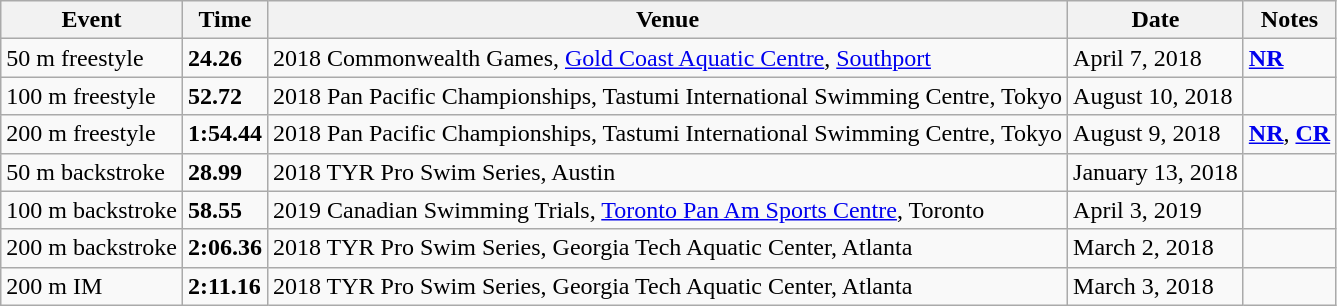<table class="wikitable">
<tr>
<th>Event</th>
<th>Time</th>
<th>Venue</th>
<th>Date</th>
<th>Notes</th>
</tr>
<tr>
<td>50 m freestyle</td>
<td><strong>24.26</strong></td>
<td>2018 Commonwealth Games, <a href='#'>Gold Coast Aquatic Centre</a>, <a href='#'>Southport</a></td>
<td>April 7, 2018</td>
<td><strong><a href='#'>NR</a></strong></td>
</tr>
<tr>
<td>100 m freestyle</td>
<td><strong>52.72</strong></td>
<td>2018 Pan Pacific Championships, Tastumi International Swimming Centre, Tokyo</td>
<td>August 10, 2018</td>
<td></td>
</tr>
<tr>
<td>200 m freestyle</td>
<td><strong>1:54.44</strong></td>
<td>2018 Pan Pacific Championships, Tastumi International Swimming Centre, Tokyo</td>
<td>August 9, 2018</td>
<td><strong><a href='#'>NR</a></strong>, <strong><a href='#'>CR</a></strong></td>
</tr>
<tr>
<td>50 m backstroke</td>
<td><strong>28.99</strong></td>
<td>2018 TYR Pro Swim Series, Austin</td>
<td>January 13, 2018</td>
<td></td>
</tr>
<tr>
<td>100 m backstroke</td>
<td><strong>58.55</strong></td>
<td>2019 Canadian Swimming Trials, <a href='#'>Toronto Pan Am Sports Centre</a>, Toronto</td>
<td>April 3, 2019</td>
<td></td>
</tr>
<tr>
<td>200 m backstroke</td>
<td><strong>2:06.36</strong></td>
<td>2018 TYR Pro Swim Series, Georgia Tech Aquatic Center, Atlanta</td>
<td>March 2, 2018</td>
<td></td>
</tr>
<tr>
<td>200 m IM</td>
<td><strong>2:11.16</strong></td>
<td>2018 TYR Pro Swim Series, Georgia Tech Aquatic Center, Atlanta</td>
<td>March 3, 2018</td>
<td></td>
</tr>
</table>
